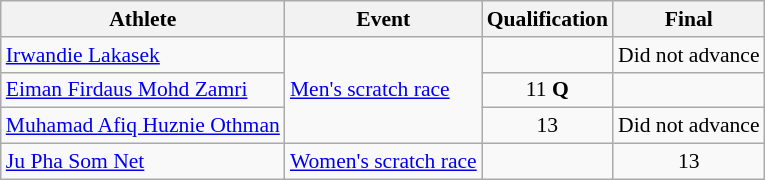<table class="wikitable" style="font-size:90%;">
<tr>
<th>Athlete</th>
<th>Event</th>
<th>Qualification</th>
<th>Final</th>
</tr>
<tr align=center>
<td align=left><a href='#'>Irwandie Lakasek</a></td>
<td align=left rowspan=3><a href='#'>Men's scratch race</a></td>
<td></td>
<td>Did not advance</td>
</tr>
<tr align=center>
<td align=left><a href='#'>Eiman Firdaus Mohd Zamri</a></td>
<td>11 <strong>Q</strong></td>
<td></td>
</tr>
<tr align=center>
<td align=left><a href='#'>Muhamad Afiq Huznie Othman</a></td>
<td>13</td>
<td>Did not advance</td>
</tr>
<tr align=center>
<td align=left><a href='#'>Ju Pha Som Net</a></td>
<td align=left><a href='#'>Women's scratch race</a></td>
<td></td>
<td>13</td>
</tr>
</table>
